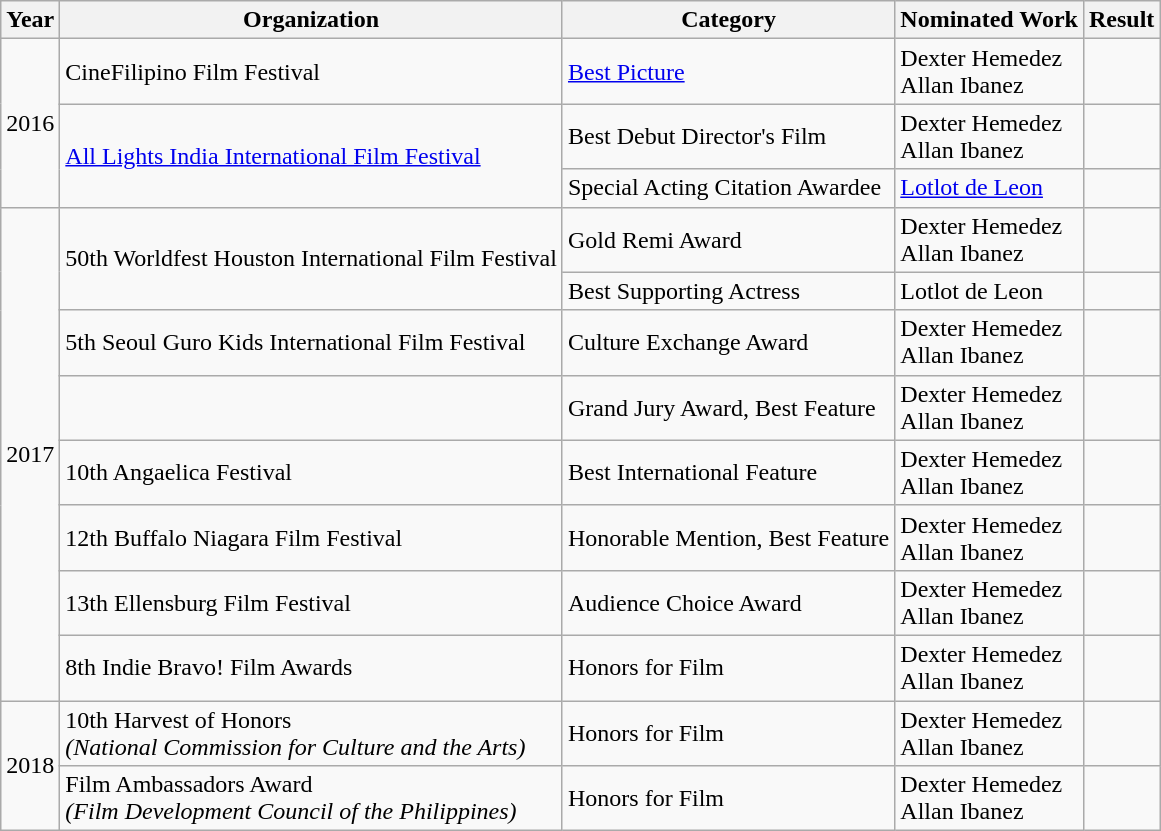<table class="wikitable sortable">
<tr>
<th>Year</th>
<th>Organization</th>
<th>Category</th>
<th>Nominated Work</th>
<th>Result</th>
</tr>
<tr>
<td rowspan=3>2016</td>
<td>CineFilipino Film Festival</td>
<td><a href='#'>Best Picture</a></td>
<td>Dexter Hemedez<br>Allan Ibanez</td>
<td></td>
</tr>
<tr>
<td rowspan="2"><a href='#'>All Lights India International Film Festival</a></td>
<td>Best Debut Director's  Film</td>
<td>Dexter Hemedez<br>Allan Ibanez</td>
<td></td>
</tr>
<tr>
<td>Special Acting Citation Awardee</td>
<td><a href='#'>Lotlot de Leon</a></td>
<td></td>
</tr>
<tr>
<td rowspan="8">2017</td>
<td rowspan="2">50th Worldfest Houston International Film Festival</td>
<td>Gold Remi Award</td>
<td>Dexter Hemedez<br>Allan Ibanez</td>
<td></td>
</tr>
<tr>
<td>Best Supporting Actress</td>
<td>Lotlot de Leon</td>
<td></td>
</tr>
<tr>
<td>5th Seoul Guro Kids International Film Festival</td>
<td>Culture Exchange Award</td>
<td>Dexter Hemedez<br>Allan Ibanez</td>
<td></td>
</tr>
<tr>
<td></td>
<td>Grand Jury Award, Best Feature</td>
<td>Dexter Hemedez<br>Allan Ibanez</td>
<td></td>
</tr>
<tr>
<td>10th Angaelica Festival</td>
<td>Best International Feature</td>
<td>Dexter Hemedez<br>Allan Ibanez</td>
<td></td>
</tr>
<tr>
<td>12th Buffalo Niagara Film Festival</td>
<td>Honorable Mention, Best Feature</td>
<td>Dexter Hemedez<br>Allan Ibanez</td>
<td></td>
</tr>
<tr>
<td>13th Ellensburg Film Festival</td>
<td>Audience Choice Award</td>
<td>Dexter Hemedez<br>Allan Ibanez</td>
<td></td>
</tr>
<tr>
<td>8th Indie Bravo! Film Awards</td>
<td>Honors for Film</td>
<td>Dexter Hemedez<br>Allan Ibanez</td>
<td></td>
</tr>
<tr>
<td rowspan="2">2018</td>
<td>10th Harvest of Honors<br><em>(National Commission for Culture and the Arts)</em></td>
<td>Honors for Film</td>
<td>Dexter Hemedez<br>Allan Ibanez</td>
<td></td>
</tr>
<tr>
<td>Film Ambassadors Award<br><em>(Film Development Council of the Philippines)</em></td>
<td>Honors for Film</td>
<td>Dexter Hemedez<br>Allan Ibanez</td>
<td></td>
</tr>
</table>
